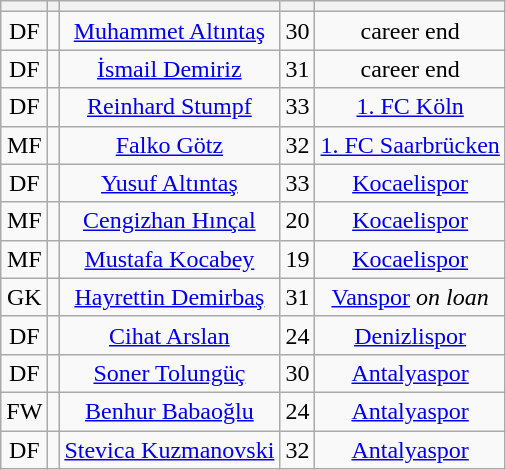<table class="wikitable sortable" style="text-align: center">
<tr>
<th></th>
<th></th>
<th></th>
<th></th>
<th></th>
</tr>
<tr>
<td>DF</td>
<td></td>
<td><a href='#'>Muhammet Altıntaş</a></td>
<td>30</td>
<td>career end</td>
</tr>
<tr>
<td>DF</td>
<td></td>
<td><a href='#'>İsmail Demiriz</a></td>
<td>31</td>
<td>career end</td>
</tr>
<tr>
<td>DF</td>
<td></td>
<td><a href='#'>Reinhard Stumpf</a></td>
<td>33</td>
<td><a href='#'>1. FC Köln</a></td>
</tr>
<tr>
<td>MF</td>
<td></td>
<td><a href='#'>Falko Götz</a></td>
<td>32</td>
<td><a href='#'>1. FC Saarbrücken</a></td>
</tr>
<tr>
<td>DF</td>
<td></td>
<td><a href='#'>Yusuf Altıntaş</a></td>
<td>33</td>
<td><a href='#'>Kocaelispor</a></td>
</tr>
<tr>
<td>MF</td>
<td></td>
<td><a href='#'>Cengizhan Hınçal</a></td>
<td>20</td>
<td><a href='#'>Kocaelispor</a></td>
</tr>
<tr>
<td>MF</td>
<td></td>
<td><a href='#'>Mustafa Kocabey</a></td>
<td>19</td>
<td><a href='#'>Kocaelispor</a></td>
</tr>
<tr>
<td>GK</td>
<td></td>
<td><a href='#'>Hayrettin Demirbaş</a></td>
<td>31</td>
<td><a href='#'>Vanspor</a> <em>on loan</em></td>
</tr>
<tr>
<td>DF</td>
<td></td>
<td><a href='#'>Cihat Arslan</a></td>
<td>24</td>
<td><a href='#'>Denizlispor</a></td>
</tr>
<tr>
<td>DF</td>
<td></td>
<td><a href='#'>Soner Tolungüç</a></td>
<td>30</td>
<td><a href='#'>Antalyaspor</a></td>
</tr>
<tr>
<td>FW</td>
<td></td>
<td><a href='#'>Benhur Babaoğlu</a></td>
<td>24</td>
<td><a href='#'>Antalyaspor</a></td>
</tr>
<tr>
<td>DF</td>
<td></td>
<td><a href='#'>Stevica Kuzmanovski</a></td>
<td>32</td>
<td><a href='#'>Antalyaspor</a></td>
</tr>
</table>
